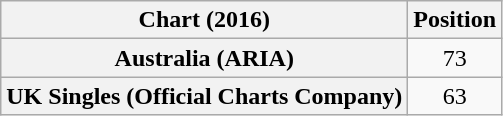<table class="wikitable plainrowheaders" style="text-align:center">
<tr>
<th scope="col">Chart (2016)</th>
<th scope="col">Position</th>
</tr>
<tr>
<th scope="row">Australia (ARIA)</th>
<td>73</td>
</tr>
<tr>
<th scope="row">UK Singles (Official Charts Company)</th>
<td>63</td>
</tr>
</table>
